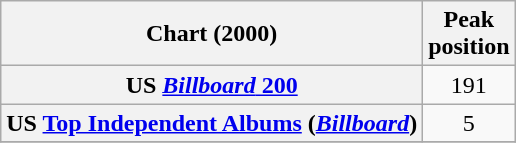<table class="wikitable sortable plainrowheaders" style="text-align:center">
<tr>
<th scope="col">Chart (2000)</th>
<th scope="col">Peak<br>position</th>
</tr>
<tr>
<th scope=row>US <a href='#'><em>Billboard</em> 200</a></th>
<td align="center">191</td>
</tr>
<tr>
<th scope=row>US <a href='#'>Top Independent Albums</a> (<em><a href='#'>Billboard</a></em>)</th>
<td align="center">5</td>
</tr>
<tr>
</tr>
</table>
